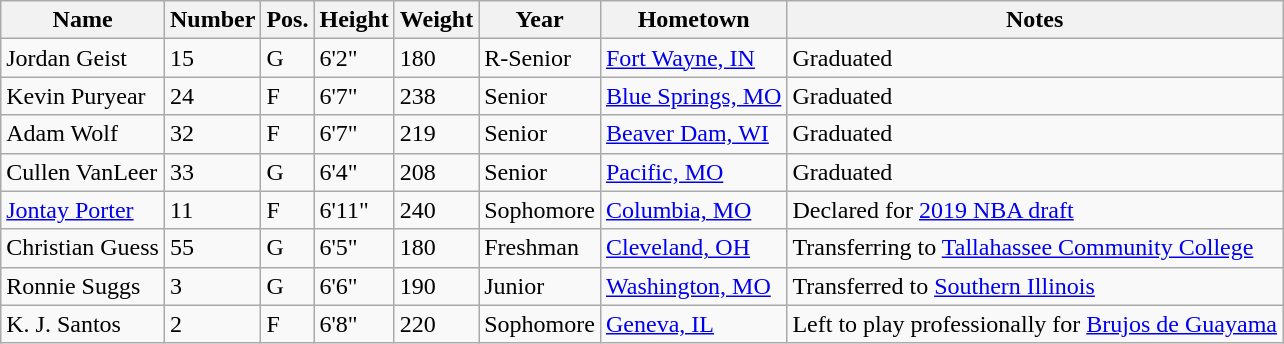<table class="wikitable sortable" border="1">
<tr>
<th>Name</th>
<th>Number</th>
<th>Pos.</th>
<th>Height</th>
<th>Weight</th>
<th>Year</th>
<th>Hometown</th>
<th class="unsortable">Notes</th>
</tr>
<tr>
<td>Jordan Geist</td>
<td>15</td>
<td>G</td>
<td>6'2"</td>
<td>180</td>
<td>R-Senior</td>
<td><a href='#'>Fort Wayne, IN</a></td>
<td>Graduated</td>
</tr>
<tr>
<td>Kevin Puryear</td>
<td>24</td>
<td>F</td>
<td>6'7"</td>
<td>238</td>
<td>Senior</td>
<td><a href='#'>Blue Springs, MO</a></td>
<td>Graduated</td>
</tr>
<tr>
<td>Adam Wolf</td>
<td>32</td>
<td>F</td>
<td>6'7"</td>
<td>219</td>
<td>Senior</td>
<td><a href='#'>Beaver Dam, WI</a></td>
<td>Graduated</td>
</tr>
<tr>
<td>Cullen VanLeer</td>
<td>33</td>
<td>G</td>
<td>6'4"</td>
<td>208</td>
<td>Senior</td>
<td><a href='#'>Pacific, MO</a></td>
<td>Graduated</td>
</tr>
<tr>
<td><a href='#'>Jontay Porter</a></td>
<td>11</td>
<td>F</td>
<td>6'11"</td>
<td>240</td>
<td>Sophomore</td>
<td><a href='#'>Columbia, MO</a></td>
<td>Declared for <a href='#'>2019 NBA draft</a></td>
</tr>
<tr>
<td>Christian Guess</td>
<td>55</td>
<td>G</td>
<td>6'5"</td>
<td>180</td>
<td>Freshman</td>
<td><a href='#'>Cleveland, OH</a></td>
<td>Transferring to <a href='#'>Tallahassee Community College</a></td>
</tr>
<tr>
<td>Ronnie Suggs</td>
<td>3</td>
<td>G</td>
<td>6'6"</td>
<td>190</td>
<td>Junior</td>
<td><a href='#'>Washington, MO</a></td>
<td>Transferred to <a href='#'>Southern Illinois</a></td>
</tr>
<tr>
<td>K. J. Santos</td>
<td>2</td>
<td>F</td>
<td>6'8"</td>
<td>220</td>
<td>Sophomore</td>
<td><a href='#'>Geneva, IL</a></td>
<td>Left to play professionally for <a href='#'>Brujos de Guayama</a></td>
</tr>
</table>
